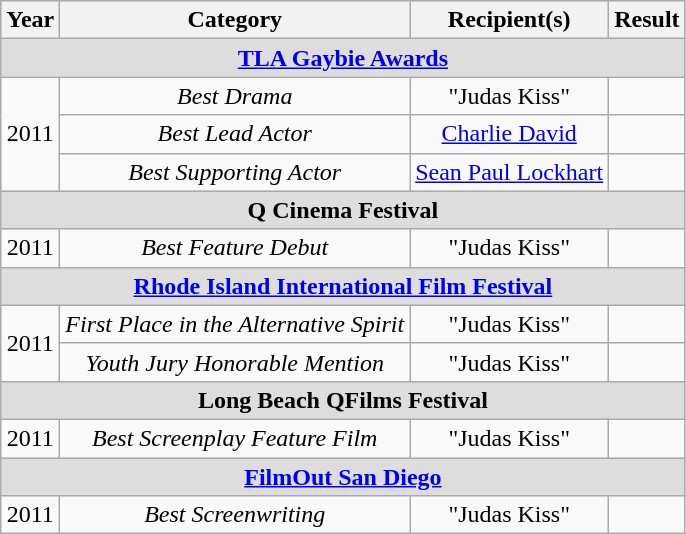<table class=wikitable style="text-align:center;">
<tr bgcolor="#CCCCCC">
<th>Year</th>
<th>Category</th>
<th>Recipient(s)</th>
<th>Result</th>
</tr>
<tr style="background:#ddd;">
<td colspan=5><strong><a href='#'>TLA Gaybie Awards</a></strong></td>
</tr>
<tr>
<td rowspan=3>2011</td>
<td><em>Best Drama</em></td>
<td>"Judas Kiss"</td>
<td></td>
</tr>
<tr>
<td><em>Best Lead Actor</em></td>
<td><a href='#'>Charlie David</a></td>
<td></td>
</tr>
<tr>
<td><em>Best Supporting Actor</em></td>
<td><a href='#'>Sean Paul Lockhart</a></td>
<td></td>
</tr>
<tr style="background:#ddd;">
<td colspan=5 align=center><strong>Q Cinema Festival</strong></td>
</tr>
<tr>
<td>2011</td>
<td><em>Best Feature Debut</em></td>
<td>"Judas Kiss"</td>
<td></td>
</tr>
<tr style="background:#ddd;">
<td colspan=5><strong><a href='#'>Rhode Island International Film Festival</a></strong></td>
</tr>
<tr>
<td rowspan=2>2011</td>
<td><em>First Place in the Alternative Spirit</em></td>
<td>"Judas Kiss"</td>
<td></td>
</tr>
<tr>
<td><em>Youth Jury Honorable Mention</em></td>
<td>"Judas Kiss"</td>
<td></td>
</tr>
<tr style="background:#ddd;">
<td colspan=5 align=center><strong>Long Beach QFilms Festival</strong></td>
</tr>
<tr>
<td>2011</td>
<td><em>Best Screenplay Feature Film</em></td>
<td>"Judas Kiss"</td>
<td></td>
</tr>
<tr style="background:#ddd;">
<td colspan=5><strong><a href='#'>FilmOut San Diego</a></strong></td>
</tr>
<tr>
<td>2011</td>
<td><em>Best Screenwriting</em></td>
<td>"Judas Kiss"</td>
<td></td>
</tr>
</table>
